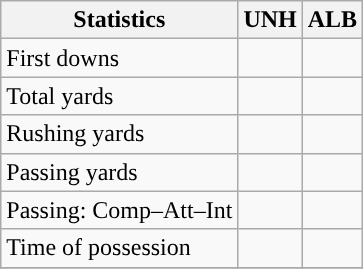<table class="wikitable" style="float: left;">
<tr>
<th>Statistics</th>
<th>UNH</th>
<th>ALB</th>
</tr>
<tr>
<td>First downs</td>
<td></td>
<td></td>
</tr>
<tr>
<td>Total yards</td>
<td></td>
<td></td>
</tr>
<tr>
<td>Rushing yards</td>
<td></td>
<td></td>
</tr>
<tr>
<td>Passing yards</td>
<td></td>
<td></td>
</tr>
<tr>
<td>Passing: Comp–Att–Int</td>
<td></td>
<td></td>
</tr>
<tr>
<td>Time of possession</td>
<td></td>
<td></td>
</tr>
<tr>
</tr>
</table>
